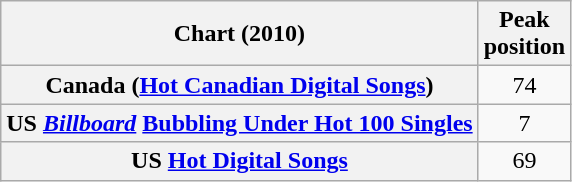<table class="wikitable sortable plainrowheaders" style="text-align:center">
<tr>
<th scope="col">Chart (2010)</th>
<th scope="col">Peak<br> position</th>
</tr>
<tr>
<th scope="row">Canada (<a href='#'>Hot Canadian Digital Songs</a>)</th>
<td>74</td>
</tr>
<tr>
<th scope="row">US <em><a href='#'>Billboard</a></em> <a href='#'>Bubbling Under Hot 100 Singles</a></th>
<td>7</td>
</tr>
<tr>
<th scope="row">US <a href='#'>Hot Digital Songs</a></th>
<td>69</td>
</tr>
</table>
